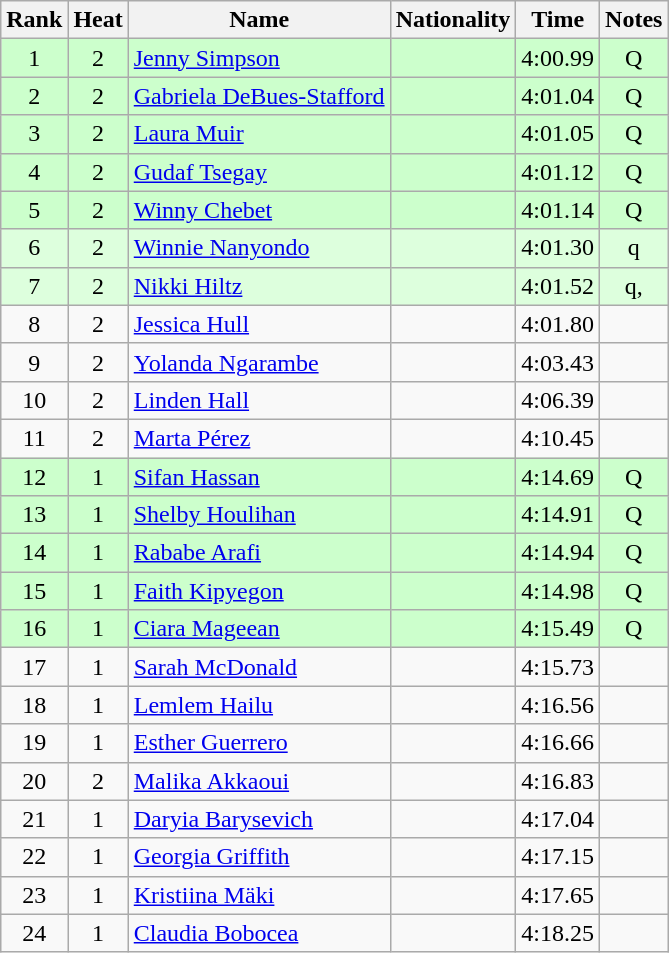<table class="wikitable sortable" style="text-align:center">
<tr>
<th>Rank</th>
<th>Heat</th>
<th>Name</th>
<th>Nationality</th>
<th>Time</th>
<th>Notes</th>
</tr>
<tr bgcolor=ccffcc>
<td>1</td>
<td>2</td>
<td align=left><a href='#'>Jenny Simpson</a></td>
<td align=left></td>
<td>4:00.99</td>
<td>Q</td>
</tr>
<tr bgcolor=ccffcc>
<td>2</td>
<td>2</td>
<td align=left><a href='#'>Gabriela DeBues-Stafford</a></td>
<td align=left></td>
<td>4:01.04</td>
<td>Q</td>
</tr>
<tr bgcolor=ccffcc>
<td>3</td>
<td>2</td>
<td align=left><a href='#'>Laura Muir</a></td>
<td align=left></td>
<td>4:01.05</td>
<td>Q</td>
</tr>
<tr bgcolor=ccffcc>
<td>4</td>
<td>2</td>
<td align=left><a href='#'>Gudaf Tsegay</a></td>
<td align=left></td>
<td>4:01.12</td>
<td>Q</td>
</tr>
<tr bgcolor=ccffcc>
<td>5</td>
<td>2</td>
<td align=left><a href='#'>Winny Chebet</a></td>
<td align=left></td>
<td>4:01.14</td>
<td>Q</td>
</tr>
<tr bgcolor=ddffdd>
<td>6</td>
<td>2</td>
<td align=left><a href='#'>Winnie Nanyondo</a></td>
<td align=left></td>
<td>4:01.30</td>
<td>q</td>
</tr>
<tr bgcolor=ddffdd>
<td>7</td>
<td>2</td>
<td align=left><a href='#'>Nikki Hiltz</a></td>
<td align=left></td>
<td>4:01.52</td>
<td>q, </td>
</tr>
<tr>
<td>8</td>
<td>2</td>
<td align=left><a href='#'>Jessica Hull</a></td>
<td align=left></td>
<td>4:01.80</td>
<td></td>
</tr>
<tr>
<td>9</td>
<td>2</td>
<td align=left><a href='#'>Yolanda Ngarambe</a></td>
<td align=left></td>
<td>4:03.43</td>
<td></td>
</tr>
<tr>
<td>10</td>
<td>2</td>
<td align=left><a href='#'>Linden Hall</a></td>
<td align=left></td>
<td>4:06.39</td>
<td></td>
</tr>
<tr>
<td>11</td>
<td>2</td>
<td align=left><a href='#'>Marta Pérez</a></td>
<td align=left></td>
<td>4:10.45</td>
<td></td>
</tr>
<tr bgcolor=ccffcc>
<td>12</td>
<td>1</td>
<td align=left><a href='#'>Sifan Hassan</a></td>
<td align=left></td>
<td>4:14.69</td>
<td>Q</td>
</tr>
<tr bgcolor=ccffcc>
<td>13</td>
<td>1</td>
<td align=left><a href='#'>Shelby Houlihan</a></td>
<td align=left></td>
<td>4:14.91</td>
<td>Q</td>
</tr>
<tr bgcolor=ccffcc>
<td>14</td>
<td>1</td>
<td align=left><a href='#'>Rababe Arafi</a></td>
<td align=left></td>
<td>4:14.94</td>
<td>Q</td>
</tr>
<tr bgcolor=ccffcc>
<td>15</td>
<td>1</td>
<td align=left><a href='#'>Faith Kipyegon</a></td>
<td align=left></td>
<td>4:14.98</td>
<td>Q</td>
</tr>
<tr bgcolor=ccffcc>
<td>16</td>
<td>1</td>
<td align=left><a href='#'>Ciara Mageean</a></td>
<td align=left></td>
<td>4:15.49</td>
<td>Q</td>
</tr>
<tr>
<td>17</td>
<td>1</td>
<td align=left><a href='#'>Sarah McDonald</a></td>
<td align=left></td>
<td>4:15.73</td>
<td></td>
</tr>
<tr>
<td>18</td>
<td>1</td>
<td align=left><a href='#'>Lemlem Hailu</a></td>
<td align=left></td>
<td>4:16.56</td>
<td></td>
</tr>
<tr>
<td>19</td>
<td>1</td>
<td align=left><a href='#'>Esther Guerrero</a></td>
<td align=left></td>
<td>4:16.66</td>
<td></td>
</tr>
<tr>
<td>20</td>
<td>2</td>
<td align=left><a href='#'>Malika Akkaoui</a></td>
<td align=left></td>
<td>4:16.83</td>
<td></td>
</tr>
<tr>
<td>21</td>
<td>1</td>
<td align=left><a href='#'>Daryia Barysevich</a></td>
<td align=left></td>
<td>4:17.04</td>
<td></td>
</tr>
<tr>
<td>22</td>
<td>1</td>
<td align=left><a href='#'>Georgia Griffith</a></td>
<td align=left></td>
<td>4:17.15</td>
<td></td>
</tr>
<tr>
<td>23</td>
<td>1</td>
<td align=left><a href='#'>Kristiina Mäki</a></td>
<td align=left></td>
<td>4:17.65</td>
<td></td>
</tr>
<tr>
<td>24</td>
<td>1</td>
<td align=left><a href='#'>Claudia Bobocea</a></td>
<td align=left></td>
<td>4:18.25</td>
<td></td>
</tr>
</table>
